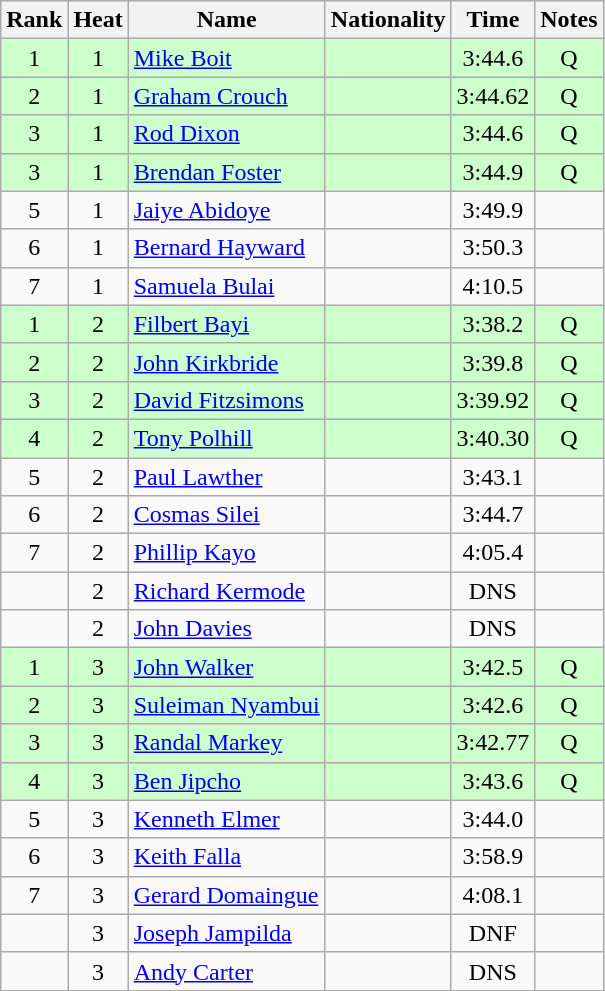<table class="wikitable sortable" style="text-align:center;">
<tr>
<th scope=col>Rank</th>
<th scope=col>Heat</th>
<th scope=col>Name</th>
<th scope=col>Nationality</th>
<th scope=col>Time</th>
<th scope=col>Notes</th>
</tr>
<tr style="background-color: #ccffcc;">
<td>1</td>
<td>1</td>
<td style="text-align:left;"><a href='#'>Mike Boit</a></td>
<td style="text-align:left;"></td>
<td>3:44.6</td>
<td>Q</td>
</tr>
<tr style="background-color: #ccffcc;">
<td>2</td>
<td>1</td>
<td style="text-align:left;"><a href='#'>Graham Crouch</a></td>
<td style="text-align:left;"></td>
<td>3:44.62</td>
<td>Q</td>
</tr>
<tr style="background-color: #ccffcc;">
<td>3</td>
<td>1</td>
<td style="text-align:left;"><a href='#'>Rod Dixon</a></td>
<td style="text-align:left;"></td>
<td>3:44.6</td>
<td>Q</td>
</tr>
<tr style="background-color: #ccffcc;">
<td>3</td>
<td>1</td>
<td style="text-align:left;"><a href='#'>Brendan Foster</a></td>
<td style="text-align:left;"></td>
<td>3:44.9</td>
<td>Q</td>
</tr>
<tr>
<td>5</td>
<td>1</td>
<td style="text-align:left;"><a href='#'>Jaiye Abidoye</a></td>
<td style="text-align:left;"></td>
<td>3:49.9</td>
<td></td>
</tr>
<tr>
<td>6</td>
<td>1</td>
<td style="text-align:left;"><a href='#'>Bernard Hayward</a></td>
<td style="text-align:left;"></td>
<td>3:50.3</td>
<td></td>
</tr>
<tr>
<td>7</td>
<td>1</td>
<td style="text-align:left;"><a href='#'>Samuela Bulai</a></td>
<td style="text-align:left;"></td>
<td>4:10.5</td>
<td></td>
</tr>
<tr style="background-color: #ccffcc;">
<td>1</td>
<td>2</td>
<td style="text-align:left;"><a href='#'>Filbert Bayi</a></td>
<td style="text-align:left;"></td>
<td>3:38.2</td>
<td>Q</td>
</tr>
<tr style="background-color: #ccffcc;">
<td>2</td>
<td>2</td>
<td style="text-align:left;"><a href='#'>John Kirkbride</a></td>
<td style="text-align:left;"></td>
<td>3:39.8</td>
<td>Q</td>
</tr>
<tr style="background-color: #ccffcc;">
<td>3</td>
<td>2</td>
<td style="text-align:left;"><a href='#'>David Fitzsimons</a></td>
<td style="text-align:left;"></td>
<td>3:39.92</td>
<td>Q</td>
</tr>
<tr style="background-color: #ccffcc;">
<td>4</td>
<td>2</td>
<td style="text-align:left;"><a href='#'>Tony Polhill</a></td>
<td style="text-align:left;"></td>
<td>3:40.30</td>
<td>Q</td>
</tr>
<tr>
<td>5</td>
<td>2</td>
<td style="text-align:left;"><a href='#'>Paul Lawther</a></td>
<td style="text-align:left;"></td>
<td>3:43.1</td>
<td></td>
</tr>
<tr>
<td>6</td>
<td>2</td>
<td style="text-align:left;"><a href='#'>Cosmas Silei</a></td>
<td style="text-align:left;"></td>
<td>3:44.7</td>
<td></td>
</tr>
<tr>
<td>7</td>
<td>2</td>
<td style="text-align:left;"><a href='#'>Phillip Kayo</a></td>
<td style="text-align:left;"></td>
<td>4:05.4</td>
<td></td>
</tr>
<tr>
<td data-sort-value="9"></td>
<td>2</td>
<td style="text-align:left;"><a href='#'> Richard Kermode</a></td>
<td style="text-align:left;"></td>
<td data-sort-value="9:99.9">DNS</td>
<td></td>
</tr>
<tr>
<td data-sort-value="9"></td>
<td>2</td>
<td style="text-align:left;"><a href='#'>John Davies</a></td>
<td style="text-align:left;"></td>
<td data-sort-value="9:99.9">DNS</td>
<td></td>
</tr>
<tr style="background-color: #ccffcc;">
<td>1</td>
<td>3</td>
<td style="text-align:left;"><a href='#'>John Walker</a></td>
<td style="text-align:left;"></td>
<td>3:42.5</td>
<td>Q</td>
</tr>
<tr style="background-color: #ccffcc;">
<td>2</td>
<td>3</td>
<td style="text-align:left;"><a href='#'>Suleiman Nyambui</a></td>
<td style="text-align:left;"></td>
<td>3:42.6</td>
<td>Q</td>
</tr>
<tr style="background-color: #ccffcc;">
<td>3</td>
<td>3</td>
<td style="text-align:left;"><a href='#'>Randal Markey</a></td>
<td style="text-align:left;"></td>
<td>3:42.77</td>
<td>Q</td>
</tr>
<tr style="background-color: #ccffcc;">
<td>4</td>
<td>3</td>
<td style="text-align:left;"><a href='#'>Ben Jipcho</a></td>
<td style="text-align:left;"></td>
<td>3:43.6</td>
<td>Q</td>
</tr>
<tr>
<td>5</td>
<td>3</td>
<td style="text-align:left;"><a href='#'>Kenneth Elmer</a></td>
<td style="text-align:left;"></td>
<td>3:44.0</td>
<td></td>
</tr>
<tr>
<td>6</td>
<td>3</td>
<td style="text-align:left;"><a href='#'>Keith Falla</a></td>
<td style="text-align:left;"></td>
<td>3:58.9</td>
<td></td>
</tr>
<tr>
<td>7</td>
<td>3</td>
<td style="text-align:left;"><a href='#'>Gerard Domaingue</a></td>
<td style="text-align:left;"></td>
<td>4:08.1</td>
<td></td>
</tr>
<tr>
<td data-sort-value="8"></td>
<td>3</td>
<td style="text-align:left;"><a href='#'>Joseph Jampilda</a></td>
<td style="text-align:left;"></td>
<td data-sort-value="9:99.8">DNF</td>
<td></td>
</tr>
<tr>
<td data-sort-value="9"></td>
<td>3</td>
<td style="text-align:left;"><a href='#'>Andy Carter</a></td>
<td style="text-align:left;"></td>
<td data-sort-value="9:99.9">DNS</td>
<td></td>
</tr>
</table>
